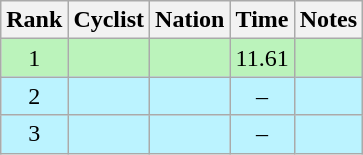<table class="wikitable sortable" style="text-align:center">
<tr>
<th>Rank</th>
<th>Cyclist</th>
<th>Nation</th>
<th>Time</th>
<th>Notes</th>
</tr>
<tr bgcolor=bbf3bb>
<td>1</td>
<td align=left></td>
<td align=left></td>
<td>11.61</td>
<td></td>
</tr>
<tr bgcolor=bbf3ff>
<td>2</td>
<td align=left></td>
<td align=left></td>
<td>–</td>
<td></td>
</tr>
<tr bgcolor=bbf3ff>
<td>3</td>
<td align=left></td>
<td align=left></td>
<td>–</td>
<td></td>
</tr>
</table>
